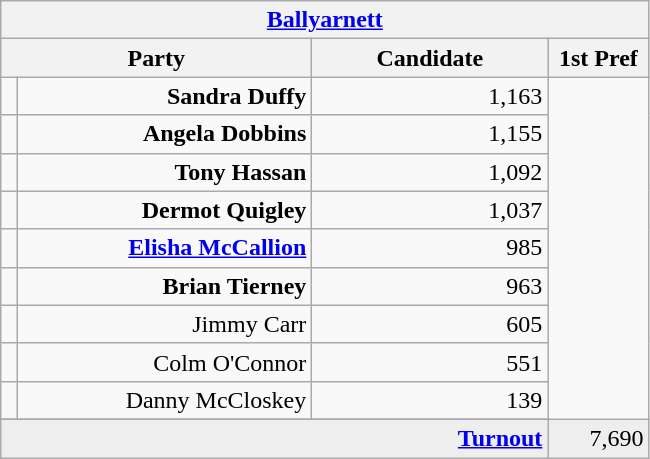<table class="wikitable">
<tr>
<th colspan="4" align="center"><a href='#'>Ballyarnett</a></th>
</tr>
<tr>
<th colspan="2" align="center" width=200>Party</th>
<th width=150>Candidate</th>
<th width=60>1st Pref</th>
</tr>
<tr>
<td></td>
<td align="right"><strong>Sandra Duffy</strong></td>
<td align="right">1,163</td>
</tr>
<tr>
<td></td>
<td align="right"><strong>Angela Dobbins</strong></td>
<td align="right">1,155</td>
</tr>
<tr>
<td></td>
<td align="right"><strong>Tony Hassan</strong></td>
<td align="right">1,092</td>
</tr>
<tr>
<td></td>
<td align="right"><strong>Dermot Quigley</strong></td>
<td align="right">1,037</td>
</tr>
<tr>
<td></td>
<td align="right"><strong><a href='#'>Elisha McCallion</a></strong></td>
<td align="right">985</td>
</tr>
<tr>
<td></td>
<td align="right"><strong>Brian Tierney</strong></td>
<td align="right">963</td>
</tr>
<tr>
<td></td>
<td align="right">Jimmy Carr</td>
<td align="right">605</td>
</tr>
<tr>
<td></td>
<td align="right">Colm O'Connor</td>
<td align="right">551</td>
</tr>
<tr>
<td></td>
<td align="right">Danny McCloskey</td>
<td align="right">139</td>
</tr>
<tr>
</tr>
<tr bgcolor="EEEEEE">
<td colspan=3 align="right"><strong><a href='#'>Turnout</a></strong></td>
<td align="right">7,690</td>
</tr>
</table>
